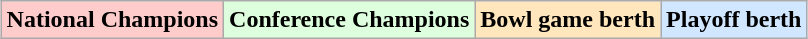<table class="wikitable" style="margin:1em auto;">
<tr>
<td bgcolor="#FFCCCC"><strong>National Champions</strong></td>
<td bgcolor="#ddffdd"><strong>Conference Champions</strong></td>
<td bgcolor="#ffe6bd"><strong>Bowl game berth</strong></td>
<td bgcolor="#d0e7ff"><strong>Playoff berth</strong></td>
</tr>
</table>
